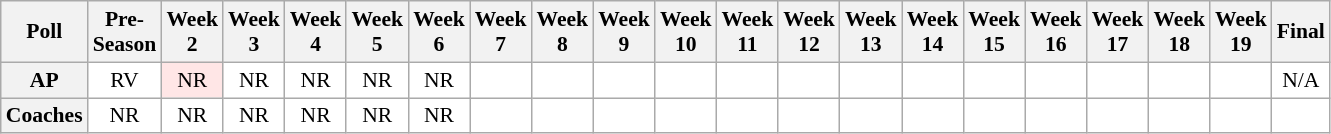<table class="wikitable" style="white-space:nowrap;font-size:90%">
<tr>
<th>Poll</th>
<th>Pre-<br>Season</th>
<th>Week<br>2</th>
<th>Week<br>3</th>
<th>Week<br>4</th>
<th>Week<br>5</th>
<th>Week<br>6</th>
<th>Week<br>7</th>
<th>Week<br>8</th>
<th>Week<br>9</th>
<th>Week<br>10</th>
<th>Week<br>11</th>
<th>Week<br>12</th>
<th>Week<br>13</th>
<th>Week<br>14</th>
<th>Week<br>15</th>
<th>Week<br>16</th>
<th>Week<br>17</th>
<th>Week<br>18</th>
<th>Week<br>19</th>
<th>Final</th>
</tr>
<tr style="text-align:center;">
<th>AP</th>
<td style="background:#FFF;">RV</td>
<td style="background:#FFE6E6;">NR</td>
<td style="background:#FFF;">NR</td>
<td style="background:#FFF;">NR</td>
<td style="background:#FFF;">NR</td>
<td style="background:#FFF;">NR</td>
<td style="background:#FFF;"></td>
<td style="background:#FFF;"></td>
<td style="background:#FFF;"></td>
<td style="background:#FFF;"></td>
<td style="background:#FFF;"></td>
<td style="background:#FFF;"></td>
<td style="background:#FFF;"></td>
<td style="background:#FFF;"></td>
<td style="background:#FFF;"></td>
<td style="background:#FFF;"></td>
<td style="background:#FFF;"></td>
<td style="background:#FFF;"></td>
<td style="background:#FFF;"></td>
<td style="background:#FFF;">N/A</td>
</tr>
<tr style="text-align:center;">
<th>Coaches</th>
<td style="background:#FFF;">NR</td>
<td style="background:#FFF;">NR</td>
<td style="background:#FFF;">NR</td>
<td style="background:#FFF;">NR</td>
<td style="background:#FFF;">NR</td>
<td style="background:#FFF;">NR</td>
<td style="background:#FFF;"></td>
<td style="background:#FFF;"></td>
<td style="background:#FFF;"></td>
<td style="background:#FFF;"></td>
<td style="background:#FFF;"></td>
<td style="background:#FFF;"></td>
<td style="background:#FFF;"></td>
<td style="background:#FFF;"></td>
<td style="background:#FFF;"></td>
<td style="background:#FFF;"></td>
<td style="background:#FFF;"></td>
<td style="background:#FFF;"></td>
<td style="background:#FFF;"></td>
<td style="background:#FFF;"></td>
</tr>
</table>
